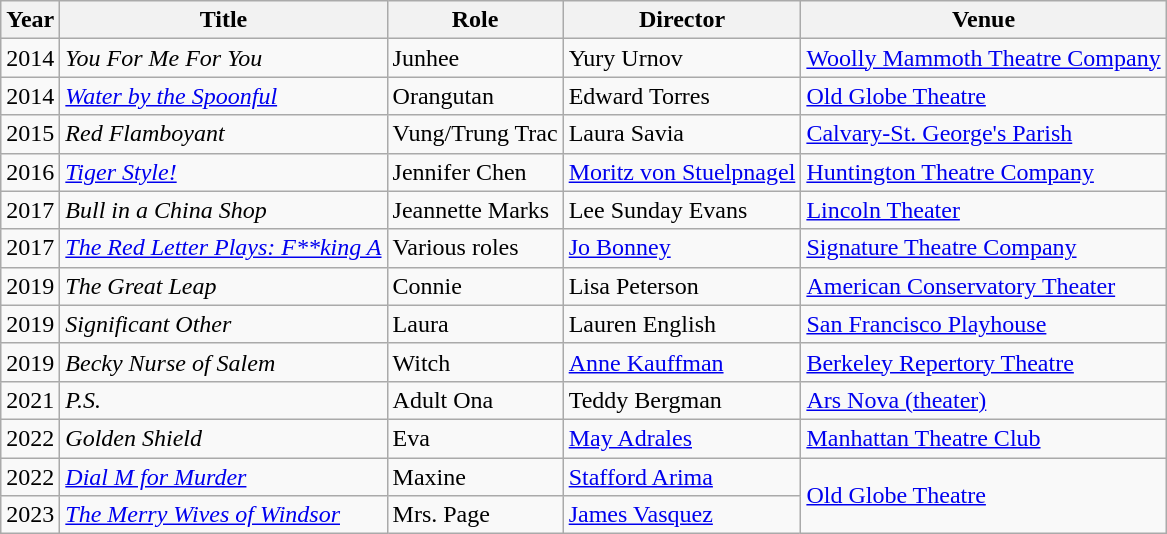<table class="wikitable sortable">
<tr>
<th>Year</th>
<th scope="col">Title</th>
<th>Role</th>
<th>Director</th>
<th class="unsortable">Venue</th>
</tr>
<tr>
<td>2014</td>
<td><em>You For Me For You</em></td>
<td>Junhee</td>
<td>Yury Urnov</td>
<td><a href='#'>Woolly Mammoth Theatre Company</a></td>
</tr>
<tr>
<td>2014</td>
<td><em><a href='#'>Water by the Spoonful</a></em></td>
<td>Orangutan</td>
<td>Edward Torres</td>
<td><a href='#'>Old Globe Theatre</a></td>
</tr>
<tr>
<td>2015</td>
<td><em>Red Flamboyant</em></td>
<td>Vung/Trung Trac</td>
<td>Laura Savia</td>
<td><a href='#'>Calvary-St. George's Parish</a></td>
</tr>
<tr>
<td>2016</td>
<td><em><a href='#'>Tiger Style!</a></em></td>
<td>Jennifer Chen</td>
<td><a href='#'>Moritz von Stuelpnagel</a></td>
<td><a href='#'>Huntington Theatre Company</a></td>
</tr>
<tr>
<td>2017</td>
<td><em>Bull in a China Shop</em></td>
<td>Jeannette Marks</td>
<td>Lee Sunday Evans</td>
<td><a href='#'>Lincoln Theater</a></td>
</tr>
<tr>
<td>2017</td>
<td><em><a href='#'>The Red Letter Plays: F**king A</a></em></td>
<td>Various roles</td>
<td><a href='#'>Jo Bonney</a></td>
<td><a href='#'>Signature Theatre Company</a></td>
</tr>
<tr>
<td>2019</td>
<td><em>The Great Leap</em></td>
<td>Connie</td>
<td>Lisa Peterson</td>
<td><a href='#'>American Conservatory Theater</a></td>
</tr>
<tr>
<td>2019</td>
<td><em>Significant Other</em></td>
<td>Laura</td>
<td>Lauren English</td>
<td><a href='#'>San Francisco Playhouse</a></td>
</tr>
<tr>
<td>2019</td>
<td><em>Becky Nurse of Salem</em></td>
<td>Witch</td>
<td><a href='#'>Anne Kauffman</a></td>
<td><a href='#'>Berkeley Repertory Theatre</a></td>
</tr>
<tr>
<td>2021</td>
<td><em>P.S.</em></td>
<td>Adult Ona</td>
<td>Teddy Bergman</td>
<td><a href='#'>Ars Nova (theater)</a></td>
</tr>
<tr>
<td>2022</td>
<td><em>Golden Shield</em></td>
<td>Eva</td>
<td><a href='#'>May Adrales</a></td>
<td><a href='#'>Manhattan Theatre Club</a></td>
</tr>
<tr>
<td>2022</td>
<td><em><a href='#'>Dial M for Murder</a></em></td>
<td>Maxine</td>
<td><a href='#'>Stafford Arima</a></td>
<td rowspan="2"><a href='#'>Old Globe Theatre</a></td>
</tr>
<tr>
<td>2023</td>
<td><em><a href='#'>The Merry Wives of Windsor</a></em></td>
<td>Mrs. Page</td>
<td><a href='#'>James Vasquez</a></td>
</tr>
</table>
